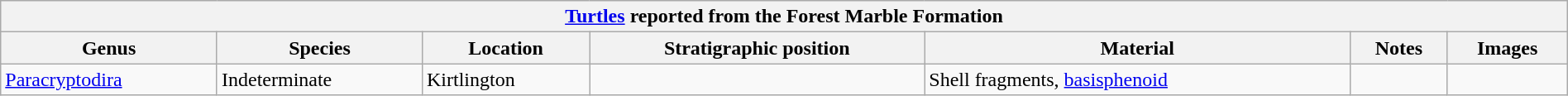<table class="wikitable" align="center" width="100%">
<tr>
<th colspan="7" align="center"><strong><a href='#'>Turtles</a> reported from the Forest Marble Formation</strong></th>
</tr>
<tr>
<th>Genus</th>
<th>Species</th>
<th>Location</th>
<th>Stratigraphic position</th>
<th>Material</th>
<th>Notes</th>
<th>Images</th>
</tr>
<tr>
<td><a href='#'>Paracryptodira</a></td>
<td>Indeterminate</td>
<td>Kirtlington</td>
<td></td>
<td>Shell fragments, <a href='#'>basisphenoid</a></td>
<td></td>
<td></td>
</tr>
</table>
